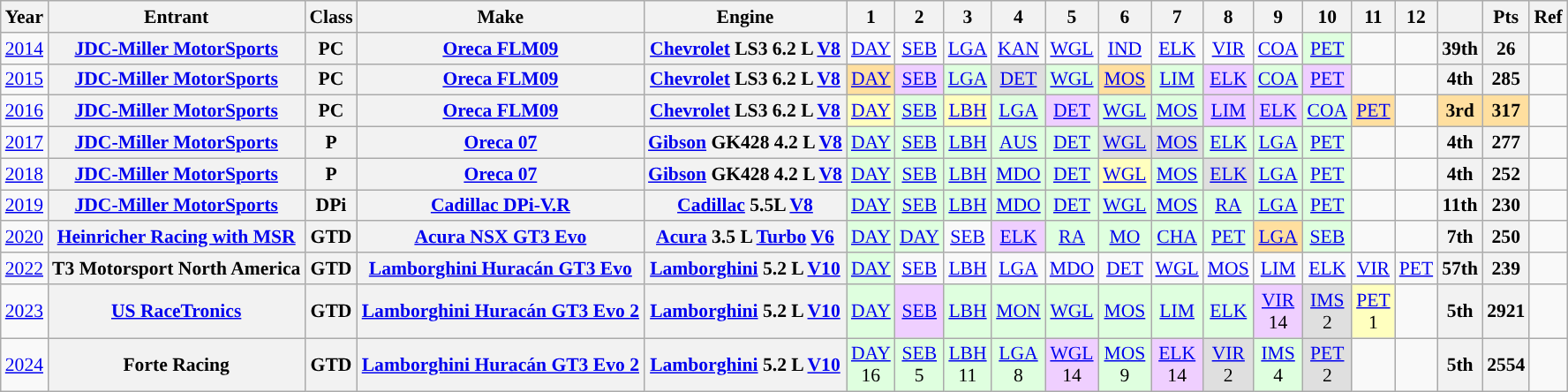<table class="wikitable" style="text-align:center; font-size:90%">
<tr>
<th>Year</th>
<th>Entrant</th>
<th>Class</th>
<th>Make</th>
<th>Engine</th>
<th>1</th>
<th>2</th>
<th>3</th>
<th>4</th>
<th>5</th>
<th>6</th>
<th>7</th>
<th>8</th>
<th>9</th>
<th>10</th>
<th>11</th>
<th>12</th>
<th></th>
<th>Pts</th>
<th>Ref</th>
</tr>
<tr>
<td><a href='#'>2014</a></td>
<th><a href='#'>JDC-Miller MotorSports</a></th>
<th>PC</th>
<th><a href='#'>Oreca FLM09</a></th>
<th><a href='#'>Chevrolet</a> LS3 6.2 L <a href='#'>V8</a></th>
<td style="background:#;”"><a href='#'>DAY</a><br></td>
<td style="background:#;"><a href='#'>SEB</a> <br></td>
<td style="background:#;"><a href='#'>LGA</a> <br></td>
<td style="background:#;"><a href='#'>KAN</a><br></td>
<td style="background:#;"><a href='#'>WGL</a> <br></td>
<td style="background:#;"><a href='#'>IND</a> <br></td>
<td style="background:#;"><a href='#'>ELK</a><br></td>
<td style="background:#;"><a href='#'>VIR</a> <br></td>
<td style="background:#;"><a href='#'>COA</a><br></td>
<td style="background:#dfffdf;"><a href='#'>PET</a><br></td>
<td></td>
<td></td>
<th>39th</th>
<th>26</th>
<td></td>
</tr>
<tr>
<td><a href='#'>2015</a></td>
<th><a href='#'>JDC-Miller MotorSports</a></th>
<th>PC</th>
<th><a href='#'>Oreca FLM09</a></th>
<th><a href='#'>Chevrolet</a> LS3 6.2 L <a href='#'>V8</a></th>
<td style="background:#ffdf9f;"><a href='#'>DAY</a><br></td>
<td style="background:#efcfff;"><a href='#'>SEB</a><br></td>
<td style="background:#dfffdf;"><a href='#'>LGA</a><br></td>
<td style="background:#dfdfdf;"><a href='#'>DET</a><br></td>
<td style="background:#dfffdf;"><a href='#'>WGL</a><br></td>
<td style="background:#ffdf9f;"><a href='#'>MOS</a><br></td>
<td style="background:#dfffdf;"><a href='#'>LIM</a><br></td>
<td style="background:#efcfff;"><a href='#'>ELK</a><br></td>
<td style="background:#dfffdf;"><a href='#'>COA</a><br></td>
<td style="background:#efcfff;"><a href='#'>PET</a><br></td>
<td></td>
<td></td>
<th>4th</th>
<th>285</th>
<td></td>
</tr>
<tr>
<td><a href='#'>2016</a></td>
<th><a href='#'>JDC-Miller MotorSports</a></th>
<th>PC</th>
<th><a href='#'>Oreca FLM09</a></th>
<th><a href='#'>Chevrolet</a> LS3 6.2 L <a href='#'>V8</a></th>
<td style="background:#ffffbf;"><a href='#'>DAY</a><br></td>
<td style="background:#dfffdf;"><a href='#'>SEB</a><br></td>
<td style="background:#ffffbf;"><a href='#'>LBH</a><br></td>
<td style="background:#dfffdf;"><a href='#'>LGA</a><br></td>
<td style="background:#efcfff;"><a href='#'>DET</a><br></td>
<td style="background:#dfffdf;"><a href='#'>WGL</a><br></td>
<td style="background:#dfffdf;"><a href='#'>MOS</a><br></td>
<td style="background:#efcfff;"><a href='#'>LIM</a><br></td>
<td style="background:#efcfff;"><a href='#'>ELK</a><br></td>
<td style="background:#dfffdf;"><a href='#'>COA</a><br></td>
<td style="background:#ffdf9f;"><a href='#'>PET</a><br></td>
<td></td>
<th style="background:#ffdf9f;">3rd</th>
<th style="background:#ffdf9f;">317</th>
<td></td>
</tr>
<tr>
<td><a href='#'>2017</a></td>
<th><a href='#'>JDC-Miller MotorSports</a></th>
<th>P</th>
<th><a href='#'>Oreca 07</a></th>
<th><a href='#'>Gibson</a> GK428 4.2 L <a href='#'>V8</a></th>
<td style="background:#dfffdf;"><a href='#'>DAY</a><br></td>
<td style="background:#dfffdf;"><a href='#'>SEB</a><br></td>
<td style="background:#dfffdf;"><a href='#'>LBH</a><br></td>
<td style="background:#dfffdf;"><a href='#'>AUS</a><br></td>
<td style="background:#dfffdf;"><a href='#'>DET</a><br></td>
<td style="background:#dfdfdf;"><a href='#'>WGL</a><br></td>
<td style="background:#dfdfdf;"><a href='#'>MOS</a><br></td>
<td style="background:#dfffdf;"><a href='#'>ELK</a><br></td>
<td style="background:#dfffdf;"><a href='#'>LGA</a><br></td>
<td style="background:#dfffdf;"><a href='#'>PET</a><br></td>
<td></td>
<td></td>
<th>4th</th>
<th>277</th>
<td></td>
</tr>
<tr>
<td><a href='#'>2018</a></td>
<th><a href='#'>JDC-Miller MotorSports</a></th>
<th>P</th>
<th><a href='#'>Oreca 07</a></th>
<th><a href='#'>Gibson</a> GK428 4.2 L <a href='#'>V8</a></th>
<td style="background:#dfffdf;"><a href='#'>DAY</a><br></td>
<td style="background:#dfffdf;"><a href='#'>SEB</a><br></td>
<td style="background:#dfffdf;"><a href='#'>LBH</a><br></td>
<td style="background:#dfffdf;"><a href='#'>MDO</a><br></td>
<td style="background:#dfffdf;"><a href='#'>DET</a><br></td>
<td style="background:#ffffbf;"><a href='#'>WGL</a><br></td>
<td style="background:#dfffdf;"><a href='#'>MOS</a><br></td>
<td style="background:#dfdfdf;"><a href='#'>ELK</a><br></td>
<td style="background:#dfffdf;"><a href='#'>LGA</a><br></td>
<td style="background:#dfffdf;"><a href='#'>PET</a><br></td>
<td></td>
<td></td>
<th>4th</th>
<th>252</th>
<td></td>
</tr>
<tr>
<td><a href='#'>2019</a></td>
<th><a href='#'>JDC-Miller MotorSports</a></th>
<th>DPi</th>
<th><a href='#'>Cadillac DPi-V.R</a></th>
<th><a href='#'>Cadillac</a> 5.5L <a href='#'>V8</a></th>
<td style="background:#dfffdf;"><a href='#'>DAY</a><br></td>
<td style="background:#dfffdf;"><a href='#'>SEB</a><br></td>
<td style="background:#dfffdf;"><a href='#'>LBH</a><br></td>
<td style="background:#dfffdf;"><a href='#'>MDO</a><br></td>
<td style="background:#dfffdf;"><a href='#'>DET</a><br></td>
<td style="background:#dfffdf;"><a href='#'>WGL</a><br></td>
<td style="background:#dfffdf;"><a href='#'>MOS</a><br></td>
<td style="background:#dfffdf;"><a href='#'>RA</a><br></td>
<td style="background:#dfffdf;"><a href='#'>LGA</a><br></td>
<td style="background:#dfffdf;"><a href='#'>PET</a><br></td>
<td></td>
<td></td>
<th>11th</th>
<th>230</th>
<td></td>
</tr>
<tr>
<td><a href='#'>2020</a></td>
<th><a href='#'>Heinricher Racing with MSR</a></th>
<th>GTD</th>
<th><a href='#'>Acura NSX GT3 Evo</a></th>
<th><a href='#'>Acura</a> 3.5 L <a href='#'>Turbo</a> <a href='#'>V6</a></th>
<td style="background:#dfffdf;"><a href='#'>DAY</a><br></td>
<td style="background:#dfffdf;"><a href='#'>DAY</a><br></td>
<td><a href='#'>SEB</a><br></td>
<td style="background:#efcfff;"><a href='#'>ELK</a><br></td>
<td style="background:#dfffdf;"><a href='#'>RA</a><br></td>
<td style="background:#dfffdf;"><a href='#'>MO</a><br></td>
<td style="background:#dfffdf;"><a href='#'>CHA</a><br></td>
<td style="background:#dfffdf;"><a href='#'>PET</a><br></td>
<td style="background:#ffdf9f;"><a href='#'>LGA</a><br></td>
<td style="background:#dfffdf;"><a href='#'>SEB</a><br></td>
<td></td>
<td></td>
<th>7th</th>
<th>250</th>
<td></td>
</tr>
<tr>
<td><a href='#'>2022</a></td>
<th>T3 Motorsport North America</th>
<th>GTD</th>
<th><a href='#'>Lamborghini Huracán GT3 Evo</a></th>
<th><a href='#'>Lamborghini</a> 5.2 L <a href='#'>V10</a></th>
<td style="background:#DFFFDF;"><a href='#'>DAY</a><br></td>
<td style="background:#;”"><a href='#'>SEB</a><br></td>
<td style="background:#;”"><a href='#'>LBH</a><br></td>
<td style="background:#;”"><a href='#'>LGA</a><br></td>
<td style="background:#;”"><a href='#'>MDO</a><br></td>
<td style="background:#;”"><a href='#'>DET</a><br></td>
<td style="background:#;”"><a href='#'>WGL</a><br></td>
<td style="background:#;”"><a href='#'>MOS</a><br></td>
<td style="background:#;”"><a href='#'>LIM</a><br></td>
<td style="background:#;”"><a href='#'>ELK</a><br></td>
<td style="background:#;”"><a href='#'>VIR</a><br></td>
<td style="background:#;”"><a href='#'>PET</a><br></td>
<th>57th</th>
<th>239</th>
<td></td>
</tr>
<tr>
<td><a href='#'>2023</a></td>
<th><a href='#'>US RaceTronics</a></th>
<th>GTD</th>
<th><a href='#'>Lamborghini Huracán GT3 Evo 2</a></th>
<th><a href='#'>Lamborghini</a> 5.2 L <a href='#'>V10</a></th>
<td style="background:#dfffdf;"><a href='#'>DAY</a><br></td>
<td style="background:#efcfff;"><a href='#'>SEB</a><br></td>
<td style="background:#dfffdf;"><a href='#'>LBH</a><br></td>
<td style="background:#dfffdf;"><a href='#'>MON</a><br></td>
<td style="background:#dfffdf;"><a href='#'>WGL</a><br></td>
<td style="background:#dfffdf;"><a href='#'>MOS</a><br></td>
<td style="background:#dfffdf;"><a href='#'>LIM</a><br></td>
<td style="background:#dfffdf;"><a href='#'>ELK</a><br></td>
<td style="background:#EFCFFF;"><a href='#'>VIR</a><br>14</td>
<td style="background:#DFDFDF;”"><a href='#'>IMS</a><br>2</td>
<td style="background:#FFFFBF;”"><a href='#'>PET</a><br>1</td>
<td></td>
<th>5th</th>
<th>2921</th>
<td></td>
</tr>
<tr>
<td><a href='#'>2024</a></td>
<th>Forte Racing</th>
<th>GTD</th>
<th><a href='#'>Lamborghini Huracán GT3 Evo 2</a></th>
<th><a href='#'>Lamborghini</a> 5.2 L <a href='#'>V10</a></th>
<td style="background:#DFFFDF;"><a href='#'>DAY</a><br>16</td>
<td style="background:#DFFFDF;"><a href='#'>SEB</a><br>5</td>
<td style="background:#DFFFDF;"><a href='#'>LBH</a><br>11</td>
<td style="background:#DFFFDF;"><a href='#'>LGA</a><br>8</td>
<td style="background:#EFCFFF;"><a href='#'>WGL</a><br>14</td>
<td style="background:#DFFFDF;"><a href='#'>MOS</a><br>9</td>
<td style="background:#EFCFFF;"><a href='#'>ELK</a><br>14</td>
<td style="background:#DFDFDF;”"><a href='#'>VIR</a><br>2</td>
<td style="background:#DFFFDF;"><a href='#'>IMS</a><br>4</td>
<td style="background:#DFDFDF;”"><a href='#'>PET</a><br>2</td>
<td></td>
<td></td>
<th>5th</th>
<th>2554</th>
<td></td>
</tr>
</table>
